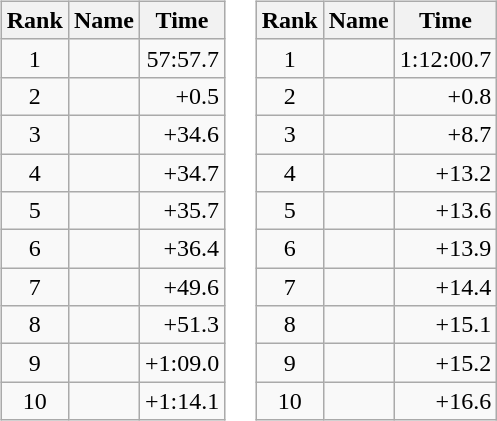<table border="0">
<tr>
<td valign="top"><br><table class="wikitable">
<tr>
<th>Rank</th>
<th>Name</th>
<th>Time</th>
</tr>
<tr>
<td style="text-align:center;">1</td>
<td> </td>
<td align="right">57:57.7</td>
</tr>
<tr>
<td style="text-align:center;">2</td>
<td></td>
<td align="right">+0.5</td>
</tr>
<tr>
<td style="text-align:center;">3</td>
<td></td>
<td align="right">+34.6</td>
</tr>
<tr>
<td style="text-align:center;">4</td>
<td></td>
<td align="right">+34.7</td>
</tr>
<tr>
<td style="text-align:center;">5</td>
<td></td>
<td align="right">+35.7</td>
</tr>
<tr>
<td style="text-align:center;">6</td>
<td></td>
<td align="right">+36.4</td>
</tr>
<tr>
<td style="text-align:center;">7</td>
<td></td>
<td align="right">+49.6</td>
</tr>
<tr>
<td style="text-align:center;">8</td>
<td></td>
<td align="right">+51.3</td>
</tr>
<tr>
<td style="text-align:center;">9</td>
<td></td>
<td align="right">+1:09.0</td>
</tr>
<tr>
<td style="text-align:center;">10</td>
<td></td>
<td align="right">+1:14.1</td>
</tr>
</table>
</td>
<td valign="top"><br><table class="wikitable">
<tr>
<th>Rank</th>
<th>Name</th>
<th>Time</th>
</tr>
<tr>
<td style="text-align:center;">1</td>
<td></td>
<td align="right">1:12:00.7</td>
</tr>
<tr>
<td style="text-align:center;">2</td>
<td></td>
<td align="right">+0.8</td>
</tr>
<tr>
<td style="text-align:center;">3</td>
<td> </td>
<td align="right">+8.7</td>
</tr>
<tr>
<td style="text-align:center;">4</td>
<td></td>
<td align="right">+13.2</td>
</tr>
<tr>
<td style="text-align:center;">5</td>
<td></td>
<td align="right">+13.6</td>
</tr>
<tr>
<td style="text-align:center;">6</td>
<td></td>
<td align="right">+13.9</td>
</tr>
<tr>
<td style="text-align:center;">7</td>
<td></td>
<td align="right">+14.4</td>
</tr>
<tr>
<td style="text-align:center;">8</td>
<td></td>
<td align="right">+15.1</td>
</tr>
<tr>
<td style="text-align:center;">9</td>
<td></td>
<td align="right">+15.2</td>
</tr>
<tr>
<td style="text-align:center;">10</td>
<td></td>
<td align="right">+16.6</td>
</tr>
</table>
</td>
</tr>
</table>
